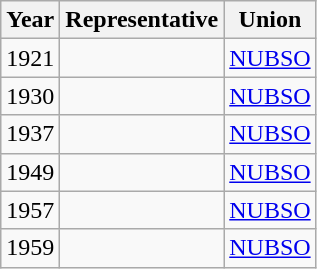<table class="wikitable sortable">
<tr>
<th>Year</th>
<th>Representative</th>
<th>Union</th>
</tr>
<tr>
<td>1921</td>
<td></td>
<td><a href='#'>NUBSO</a></td>
</tr>
<tr>
<td>1930</td>
<td></td>
<td><a href='#'>NUBSO</a></td>
</tr>
<tr>
<td>1937</td>
<td></td>
<td><a href='#'>NUBSO</a></td>
</tr>
<tr>
<td>1949</td>
<td></td>
<td><a href='#'>NUBSO</a></td>
</tr>
<tr>
<td>1957</td>
<td></td>
<td><a href='#'>NUBSO</a></td>
</tr>
<tr>
<td>1959</td>
<td></td>
<td><a href='#'>NUBSO</a></td>
</tr>
</table>
